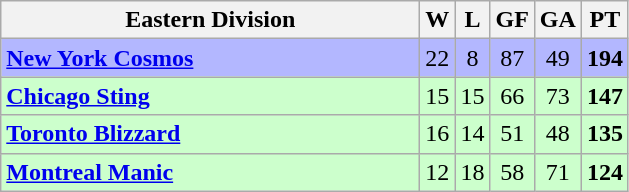<table class="wikitable" style="text-align:center">
<tr>
<th style="width:17em">Eastern Division</th>
<th>W</th>
<th>L</th>
<th>GF</th>
<th>GA</th>
<th>PT</th>
</tr>
<tr align=center bgcolor=#B3B7FF>
<td align=left><strong><a href='#'>New York Cosmos</a></strong></td>
<td>22</td>
<td>8</td>
<td>87</td>
<td>49</td>
<td><strong>194</strong></td>
</tr>
<tr align=center bgcolor=#ccffcc>
<td align=left><strong><a href='#'>Chicago Sting</a></strong></td>
<td>15</td>
<td>15</td>
<td>66</td>
<td>73</td>
<td><strong>147</strong></td>
</tr>
<tr align=center bgcolor=#ccffcc>
<td align=left><strong><a href='#'>Toronto Blizzard</a></strong></td>
<td>16</td>
<td>14</td>
<td>51</td>
<td>48</td>
<td><strong>135</strong></td>
</tr>
<tr align=center bgcolor=#ccffcc>
<td align=left><strong><a href='#'>Montreal Manic</a></strong></td>
<td>12</td>
<td>18</td>
<td>58</td>
<td>71</td>
<td><strong>124</strong></td>
</tr>
</table>
